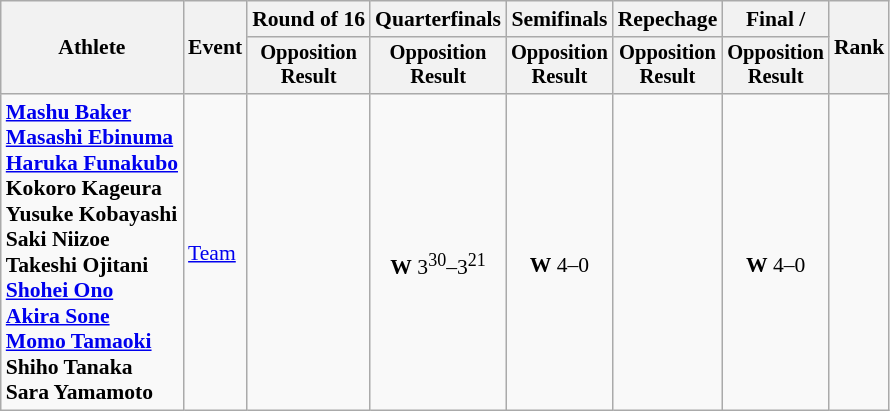<table class=wikitable style=font-size:90%;text-align:center>
<tr>
<th rowspan="2">Athlete</th>
<th rowspan="2">Event</th>
<th>Round of 16</th>
<th>Quarterfinals</th>
<th>Semifinals</th>
<th>Repechage</th>
<th>Final / </th>
<th rowspan=2>Rank</th>
</tr>
<tr style="font-size:95%">
<th>Opposition<br>Result</th>
<th>Opposition<br>Result</th>
<th>Opposition<br>Result</th>
<th>Opposition<br>Result</th>
<th>Opposition<br>Result</th>
</tr>
<tr>
<td style="text-align:left"><strong><a href='#'>Mashu Baker</a><br><a href='#'>Masashi Ebinuma</a><br><a href='#'>Haruka Funakubo</a><br>Kokoro Kageura<br>Yusuke Kobayashi<br>Saki Niizoe<br>Takeshi Ojitani<br><a href='#'>Shohei Ono</a><br><a href='#'>Akira Sone</a><br><a href='#'>Momo Tamaoki</a><br>Shiho Tanaka<br>Sara Yamamoto</strong></td>
<td style="text-align:left"><a href='#'>Team</a></td>
<td></td>
<td><br><strong>W</strong> 3<sup>30</sup>–3<sup>21</sup></td>
<td><br><strong>W</strong> 4–0</td>
<td></td>
<td><br><strong>W</strong> 4–0</td>
<td></td>
</tr>
</table>
